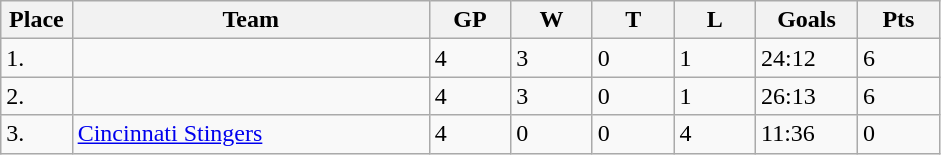<table class="wikitable width:55%; font-size:95%">
<tr>
<th width="7%">Place</th>
<th width="35%">Team</th>
<th width="8%">GP</th>
<th width="8%">W</th>
<th width="8%">T</th>
<th width="8%">L</th>
<th width="10%">Goals</th>
<th width="8%">Pts</th>
</tr>
<tr>
<td>1.</td>
<td style="text-align:left"></td>
<td>4</td>
<td>3</td>
<td>0</td>
<td>1</td>
<td>24:12</td>
<td>6</td>
</tr>
<tr>
<td>2.</td>
<td style="text-align:left"></td>
<td>4</td>
<td>3</td>
<td>0</td>
<td>1</td>
<td>26:13</td>
<td>6</td>
</tr>
<tr>
<td>3.</td>
<td style="text-align:left"> <a href='#'>Cincinnati Stingers</a></td>
<td>4</td>
<td>0</td>
<td>0</td>
<td>4</td>
<td>11:36</td>
<td>0</td>
</tr>
</table>
